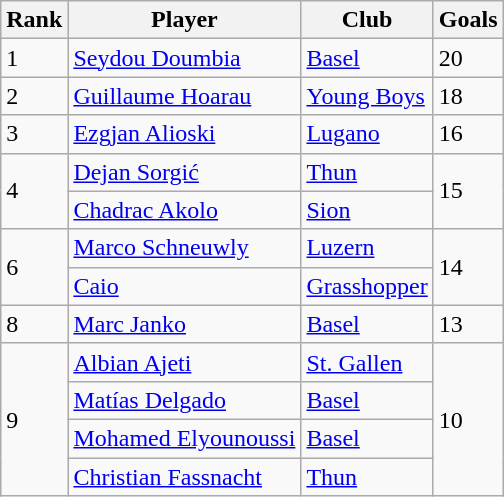<table class="wikitable">
<tr>
<th>Rank</th>
<th>Player</th>
<th>Club</th>
<th>Goals</th>
</tr>
<tr>
<td>1</td>
<td> <a href='#'>Seydou Doumbia</a></td>
<td><a href='#'>Basel</a></td>
<td>20</td>
</tr>
<tr>
<td>2</td>
<td> <a href='#'>Guillaume Hoarau</a></td>
<td><a href='#'>Young Boys</a></td>
<td>18</td>
</tr>
<tr>
<td>3</td>
<td> <a href='#'>Ezgjan Alioski</a></td>
<td><a href='#'>Lugano</a></td>
<td>16</td>
</tr>
<tr>
<td rowspan="2">4</td>
<td> <a href='#'>Dejan Sorgić</a></td>
<td><a href='#'>Thun</a></td>
<td rowspan="2">15</td>
</tr>
<tr>
<td> <a href='#'>Chadrac Akolo</a></td>
<td><a href='#'>Sion</a></td>
</tr>
<tr>
<td rowspan="2">6</td>
<td> <a href='#'>Marco Schneuwly</a></td>
<td><a href='#'>Luzern</a></td>
<td rowspan="2">14</td>
</tr>
<tr>
<td> <a href='#'>Caio</a></td>
<td><a href='#'>Grasshopper</a></td>
</tr>
<tr>
<td>8</td>
<td> <a href='#'>Marc Janko</a></td>
<td><a href='#'>Basel</a></td>
<td>13</td>
</tr>
<tr>
<td rowspan="4">9</td>
<td> <a href='#'>Albian Ajeti</a></td>
<td><a href='#'>St. Gallen</a></td>
<td rowspan="4">10</td>
</tr>
<tr>
<td> <a href='#'>Matías Delgado</a></td>
<td><a href='#'>Basel</a></td>
</tr>
<tr>
<td> <a href='#'>Mohamed Elyounoussi</a></td>
<td><a href='#'>Basel</a></td>
</tr>
<tr>
<td> <a href='#'>Christian Fassnacht</a></td>
<td><a href='#'>Thun</a></td>
</tr>
</table>
